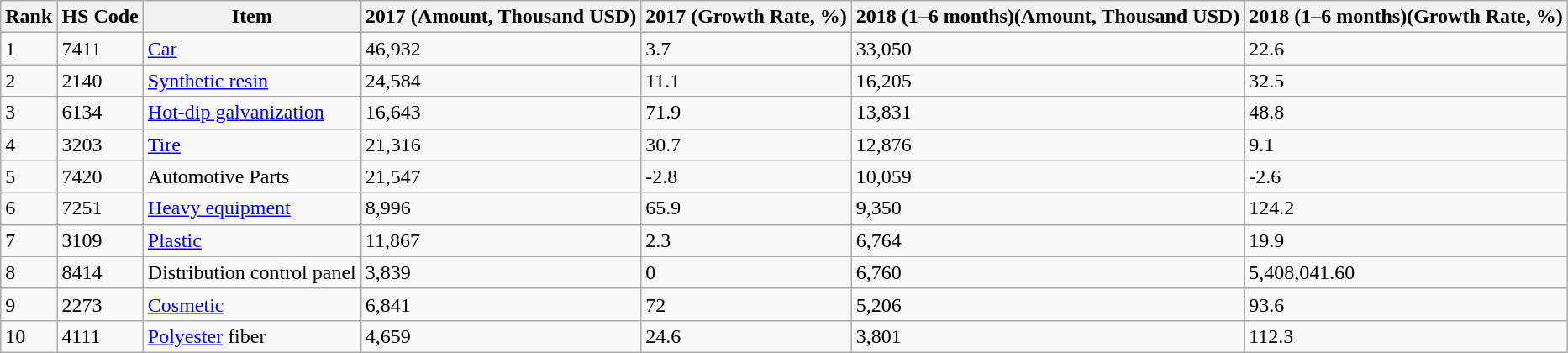<table class="wikitable">
<tr>
<th>Rank</th>
<th>HS Code</th>
<th>Item</th>
<th>2017 (Amount, Thousand USD)</th>
<th>2017 (Growth Rate, %)</th>
<th><strong>2018 (1–6 months)</strong>(Amount, Thousand USD)</th>
<th><strong>2018 (1–6 months)</strong>(Growth Rate, %)</th>
</tr>
<tr>
<td>1</td>
<td>7411</td>
<td><a href='#'>Car</a></td>
<td>46,932</td>
<td>3.7</td>
<td>33,050</td>
<td>22.6</td>
</tr>
<tr>
<td>2</td>
<td>2140</td>
<td><a href='#'>Synthetic resin</a></td>
<td>24,584</td>
<td>11.1</td>
<td>16,205</td>
<td>32.5</td>
</tr>
<tr>
<td>3</td>
<td>6134</td>
<td><a href='#'>Hot-dip galvanization</a></td>
<td>16,643</td>
<td>71.9</td>
<td>13,831</td>
<td>48.8</td>
</tr>
<tr>
<td>4</td>
<td>3203</td>
<td><a href='#'>Tire</a></td>
<td>21,316</td>
<td>30.7</td>
<td>12,876</td>
<td>9.1</td>
</tr>
<tr>
<td>5</td>
<td>7420</td>
<td>Automotive Parts</td>
<td>21,547</td>
<td>-2.8</td>
<td>10,059</td>
<td>-2.6</td>
</tr>
<tr>
<td>6</td>
<td>7251</td>
<td><a href='#'>Heavy equipment</a></td>
<td>8,996</td>
<td>65.9</td>
<td>9,350</td>
<td>124.2</td>
</tr>
<tr>
<td>7</td>
<td>3109</td>
<td><a href='#'>Plastic</a></td>
<td>11,867</td>
<td>2.3</td>
<td>6,764</td>
<td>19.9</td>
</tr>
<tr>
<td>8</td>
<td>8414</td>
<td>Distribution control panel</td>
<td>3,839</td>
<td>0</td>
<td>6,760</td>
<td>5,408,041.60</td>
</tr>
<tr>
<td>9</td>
<td>2273</td>
<td><a href='#'>Cosmetic</a></td>
<td>6,841</td>
<td>72</td>
<td>5,206</td>
<td>93.6</td>
</tr>
<tr>
<td>10</td>
<td>4111</td>
<td><a href='#'>Polyester</a> fiber</td>
<td>4,659</td>
<td>24.6</td>
<td>3,801</td>
<td>112.3</td>
</tr>
</table>
